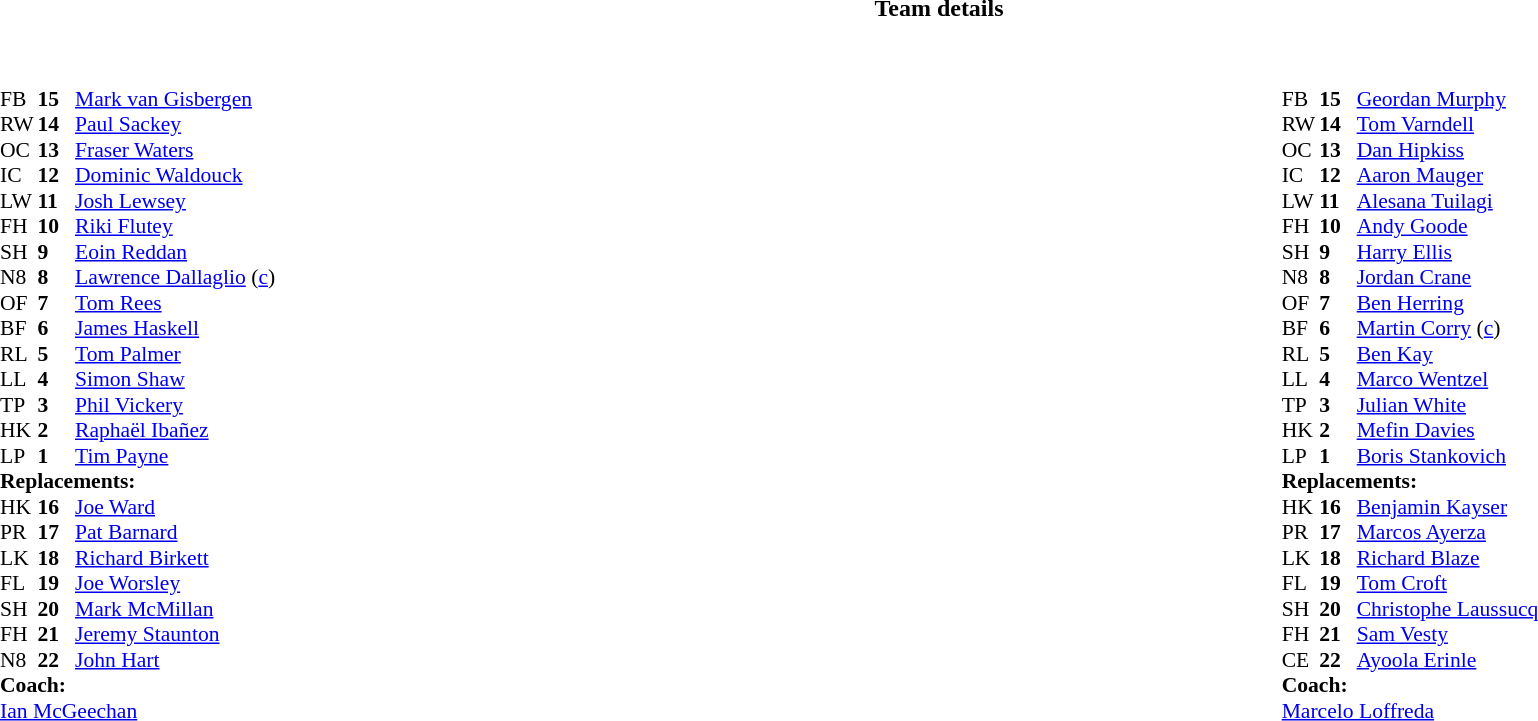<table border="0" width="100%" class="collapsible collapsed">
<tr>
<th>Team details</th>
</tr>
<tr>
<td><br><table width="100%">
<tr>
<td valign="top" width="50%"><br><table style="font-size: 90%" cellspacing="0" cellpadding="0">
<tr>
<th width="25"></th>
<th width="25"></th>
</tr>
<tr>
<td>FB</td>
<td><strong>15</strong></td>
<td> <a href='#'>Mark van Gisbergen</a></td>
</tr>
<tr>
<td>RW</td>
<td><strong>14</strong></td>
<td> <a href='#'>Paul Sackey</a></td>
</tr>
<tr>
<td>OC</td>
<td><strong>13</strong></td>
<td> <a href='#'>Fraser Waters</a></td>
</tr>
<tr>
<td>IC</td>
<td><strong>12</strong></td>
<td> <a href='#'>Dominic Waldouck</a></td>
<td></td>
<td></td>
</tr>
<tr>
<td>LW</td>
<td><strong>11</strong></td>
<td> <a href='#'>Josh Lewsey</a></td>
</tr>
<tr>
<td>FH</td>
<td><strong>10</strong></td>
<td> <a href='#'>Riki Flutey</a></td>
</tr>
<tr>
<td>SH</td>
<td><strong>9</strong></td>
<td> <a href='#'>Eoin Reddan</a></td>
<td></td>
<td></td>
</tr>
<tr>
<td>N8</td>
<td><strong>8</strong></td>
<td> <a href='#'>Lawrence Dallaglio</a> (<a href='#'>c</a>)</td>
<td></td>
<td></td>
</tr>
<tr>
<td>OF</td>
<td><strong>7</strong></td>
<td> <a href='#'>Tom Rees</a></td>
</tr>
<tr>
<td>BF</td>
<td><strong>6</strong></td>
<td> <a href='#'>James Haskell</a></td>
</tr>
<tr>
<td>RL</td>
<td><strong>5</strong></td>
<td> <a href='#'>Tom Palmer</a></td>
<td></td>
<td></td>
</tr>
<tr>
<td>LL</td>
<td><strong>4</strong></td>
<td> <a href='#'>Simon Shaw</a></td>
</tr>
<tr>
<td>TP</td>
<td><strong>3</strong></td>
<td> <a href='#'>Phil Vickery</a></td>
<td></td>
<td></td>
</tr>
<tr>
<td>HK</td>
<td><strong>2</strong></td>
<td> <a href='#'>Raphaël Ibañez</a></td>
<td></td>
<td></td>
</tr>
<tr>
<td>LP</td>
<td><strong>1</strong></td>
<td> <a href='#'>Tim Payne</a></td>
<td></td>
<td></td>
</tr>
<tr>
<td colspan=3><strong>Replacements:</strong></td>
</tr>
<tr>
<td>HK</td>
<td><strong>16</strong></td>
<td> <a href='#'>Joe Ward</a></td>
<td></td>
<td></td>
</tr>
<tr>
<td>PR</td>
<td><strong>17</strong></td>
<td> <a href='#'>Pat Barnard</a></td>
<td></td>
<td></td>
</tr>
<tr>
<td>LK</td>
<td><strong>18</strong></td>
<td> <a href='#'>Richard Birkett</a></td>
<td></td>
<td></td>
</tr>
<tr>
<td>FL</td>
<td><strong>19</strong></td>
<td> <a href='#'>Joe Worsley</a></td>
<td></td>
<td></td>
</tr>
<tr>
<td>SH</td>
<td><strong>20</strong></td>
<td> <a href='#'>Mark McMillan</a></td>
<td></td>
<td></td>
</tr>
<tr>
<td>FH</td>
<td><strong>21</strong></td>
<td> <a href='#'>Jeremy Staunton</a></td>
<td></td>
<td></td>
</tr>
<tr>
<td>N8</td>
<td><strong>22</strong></td>
<td> <a href='#'>John Hart</a></td>
<td></td>
<td></td>
</tr>
<tr>
<td colspan=3><strong>Coach:</strong></td>
</tr>
<tr>
<td colspan="4"> <a href='#'>Ian McGeechan</a></td>
</tr>
</table>
</td>
<td valign="top" width="50%"><br><table style="font-size: 90%" cellspacing="0" cellpadding="0" align="center">
<tr>
<th width="25"></th>
<th width="25"></th>
</tr>
<tr>
<td>FB</td>
<td><strong>15</strong></td>
<td> <a href='#'>Geordan Murphy</a></td>
</tr>
<tr>
<td>RW</td>
<td><strong>14</strong></td>
<td> <a href='#'>Tom Varndell</a></td>
</tr>
<tr>
<td>OC</td>
<td><strong>13</strong></td>
<td> <a href='#'>Dan Hipkiss</a></td>
<td></td>
<td></td>
</tr>
<tr>
<td>IC</td>
<td><strong>12</strong></td>
<td> <a href='#'>Aaron Mauger</a></td>
<td></td>
<td></td>
<td></td>
</tr>
<tr>
<td>LW</td>
<td><strong>11</strong></td>
<td> <a href='#'>Alesana Tuilagi</a></td>
</tr>
<tr>
<td>FH</td>
<td><strong>10</strong></td>
<td> <a href='#'>Andy Goode</a></td>
</tr>
<tr>
<td>SH</td>
<td><strong>9</strong></td>
<td> <a href='#'>Harry Ellis</a></td>
<td></td>
<td></td>
</tr>
<tr>
<td>N8</td>
<td><strong>8</strong></td>
<td> <a href='#'>Jordan Crane</a></td>
</tr>
<tr>
<td>OF</td>
<td><strong>7</strong></td>
<td> <a href='#'>Ben Herring</a></td>
<td></td>
<td></td>
</tr>
<tr>
<td>BF</td>
<td><strong>6</strong></td>
<td> <a href='#'>Martin Corry</a> (<a href='#'>c</a>)</td>
</tr>
<tr>
<td>RL</td>
<td><strong>5</strong></td>
<td> <a href='#'>Ben Kay</a></td>
</tr>
<tr>
<td>LL</td>
<td><strong>4</strong></td>
<td> <a href='#'>Marco Wentzel</a></td>
<td></td>
<td></td>
</tr>
<tr>
<td>TP</td>
<td><strong>3</strong></td>
<td> <a href='#'>Julian White</a></td>
</tr>
<tr>
<td>HK</td>
<td><strong>2</strong></td>
<td> <a href='#'>Mefin Davies</a></td>
<td></td>
<td></td>
</tr>
<tr>
<td>LP</td>
<td><strong>1</strong></td>
<td> <a href='#'>Boris Stankovich</a></td>
<td></td>
<td></td>
</tr>
<tr>
<td colspan=3><strong>Replacements:</strong></td>
</tr>
<tr>
<td>HK</td>
<td><strong>16</strong></td>
<td> <a href='#'>Benjamin Kayser</a></td>
<td></td>
<td></td>
</tr>
<tr>
<td>PR</td>
<td><strong>17</strong></td>
<td> <a href='#'>Marcos Ayerza</a></td>
<td></td>
<td></td>
</tr>
<tr>
<td>LK</td>
<td><strong>18</strong></td>
<td> <a href='#'>Richard Blaze</a></td>
<td></td>
<td></td>
</tr>
<tr>
<td>FL</td>
<td><strong>19</strong></td>
<td> <a href='#'>Tom Croft</a></td>
<td></td>
<td></td>
</tr>
<tr>
<td>SH</td>
<td><strong>20</strong></td>
<td> <a href='#'>Christophe Laussucq</a></td>
<td></td>
<td></td>
</tr>
<tr>
<td>FH</td>
<td><strong>21</strong></td>
<td> <a href='#'>Sam Vesty</a></td>
</tr>
<tr>
<td>CE</td>
<td><strong>22</strong></td>
<td> <a href='#'>Ayoola Erinle</a></td>
<td></td>
<td></td>
<td></td>
</tr>
<tr>
<td colspan=3><strong>Coach:</strong></td>
</tr>
<tr>
<td colspan="4"> <a href='#'>Marcelo Loffreda</a></td>
</tr>
</table>
</td>
</tr>
</table>
</td>
</tr>
</table>
